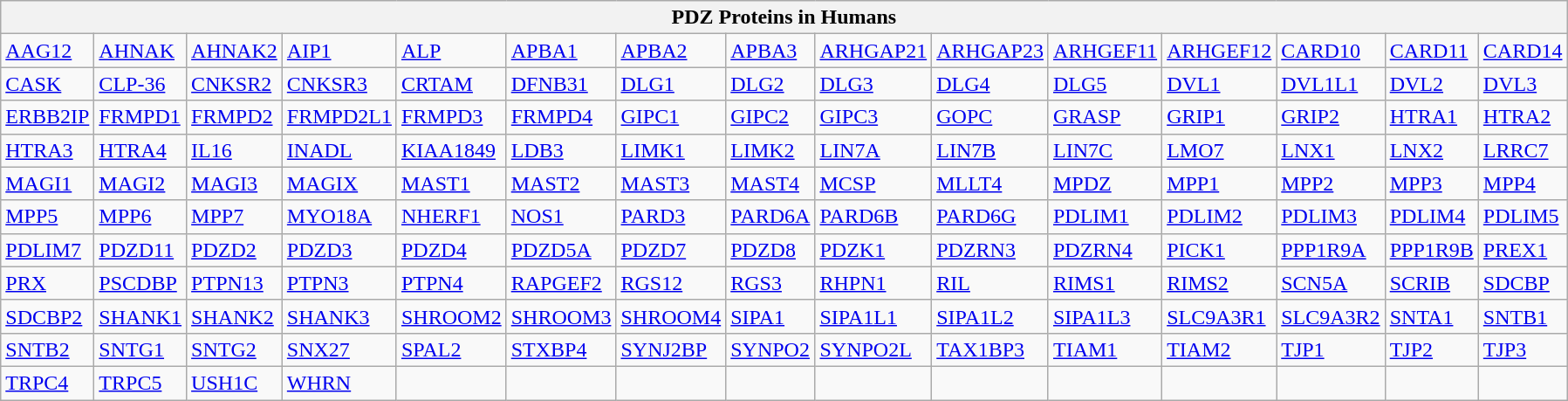<table class="wikitable">
<tr>
<th colspan="15">PDZ Proteins in Humans</th>
</tr>
<tr>
<td><a href='#'>AAG12</a></td>
<td><a href='#'>AHNAK</a></td>
<td><a href='#'>AHNAK2</a></td>
<td><a href='#'>AIP1</a></td>
<td><a href='#'>ALP</a></td>
<td><a href='#'>APBA1</a></td>
<td><a href='#'>APBA2</a></td>
<td><a href='#'>APBA3</a></td>
<td><a href='#'>ARHGAP21</a></td>
<td><a href='#'>ARHGAP23</a></td>
<td><a href='#'>ARHGEF11</a></td>
<td><a href='#'>ARHGEF12</a></td>
<td><a href='#'>CARD10</a></td>
<td><a href='#'>CARD11</a></td>
<td><a href='#'>CARD14</a></td>
</tr>
<tr>
<td><a href='#'>CASK</a></td>
<td><a href='#'>CLP-36</a></td>
<td><a href='#'>CNKSR2</a></td>
<td><a href='#'>CNKSR3</a></td>
<td><a href='#'>CRTAM</a></td>
<td><a href='#'>DFNB31</a></td>
<td><a href='#'>DLG1</a></td>
<td><a href='#'>DLG2</a></td>
<td><a href='#'>DLG3</a></td>
<td><a href='#'>DLG4</a></td>
<td><a href='#'>DLG5</a></td>
<td><a href='#'>DVL1</a></td>
<td><a href='#'>DVL1L1</a></td>
<td><a href='#'>DVL2</a></td>
<td><a href='#'>DVL3</a></td>
</tr>
<tr>
<td><a href='#'>ERBB2IP</a></td>
<td><a href='#'>FRMPD1</a></td>
<td><a href='#'>FRMPD2</a></td>
<td><a href='#'>FRMPD2L1</a></td>
<td><a href='#'>FRMPD3</a></td>
<td><a href='#'>FRMPD4</a></td>
<td><a href='#'>GIPC1</a></td>
<td><a href='#'>GIPC2</a></td>
<td><a href='#'>GIPC3</a></td>
<td><a href='#'>GOPC</a></td>
<td><a href='#'>GRASP</a></td>
<td><a href='#'>GRIP1</a></td>
<td><a href='#'>GRIP2</a></td>
<td><a href='#'>HTRA1</a></td>
<td><a href='#'>HTRA2</a></td>
</tr>
<tr>
<td><a href='#'>HTRA3</a></td>
<td><a href='#'>HTRA4</a></td>
<td><a href='#'>IL16</a></td>
<td><a href='#'>INADL</a></td>
<td><a href='#'>KIAA1849</a></td>
<td><a href='#'>LDB3</a></td>
<td><a href='#'>LIMK1</a></td>
<td><a href='#'>LIMK2</a></td>
<td><a href='#'>LIN7A</a></td>
<td><a href='#'>LIN7B</a></td>
<td><a href='#'>LIN7C</a></td>
<td><a href='#'>LMO7</a></td>
<td><a href='#'>LNX1</a></td>
<td><a href='#'>LNX2</a></td>
<td><a href='#'>LRRC7</a></td>
</tr>
<tr>
<td><a href='#'>MAGI1</a></td>
<td><a href='#'>MAGI2</a></td>
<td><a href='#'>MAGI3</a></td>
<td><a href='#'>MAGIX</a></td>
<td><a href='#'>MAST1</a></td>
<td><a href='#'>MAST2</a></td>
<td><a href='#'>MAST3</a></td>
<td><a href='#'>MAST4</a></td>
<td><a href='#'>MCSP</a></td>
<td><a href='#'>MLLT4</a></td>
<td><a href='#'>MPDZ</a></td>
<td><a href='#'>MPP1</a></td>
<td><a href='#'>MPP2</a></td>
<td><a href='#'>MPP3</a></td>
<td><a href='#'>MPP4</a></td>
</tr>
<tr>
<td><a href='#'>MPP5</a></td>
<td><a href='#'>MPP6</a></td>
<td><a href='#'>MPP7</a></td>
<td><a href='#'>MYO18A</a></td>
<td><a href='#'>NHERF1</a></td>
<td><a href='#'>NOS1</a></td>
<td><a href='#'>PARD3</a></td>
<td><a href='#'>PARD6A</a></td>
<td><a href='#'>PARD6B</a></td>
<td><a href='#'>PARD6G</a></td>
<td><a href='#'>PDLIM1</a></td>
<td><a href='#'>PDLIM2</a></td>
<td><a href='#'>PDLIM3</a></td>
<td><a href='#'>PDLIM4</a></td>
<td><a href='#'>PDLIM5</a></td>
</tr>
<tr>
<td><a href='#'>PDLIM7</a></td>
<td><a href='#'>PDZD11</a></td>
<td><a href='#'>PDZD2</a></td>
<td><a href='#'>PDZD3</a></td>
<td><a href='#'>PDZD4</a></td>
<td><a href='#'>PDZD5A</a></td>
<td><a href='#'>PDZD7</a></td>
<td><a href='#'>PDZD8</a></td>
<td><a href='#'>PDZK1</a></td>
<td><a href='#'>PDZRN3</a></td>
<td><a href='#'>PDZRN4</a></td>
<td><a href='#'>PICK1</a></td>
<td><a href='#'>PPP1R9A</a></td>
<td><a href='#'>PPP1R9B</a></td>
<td><a href='#'>PREX1</a></td>
</tr>
<tr>
<td><a href='#'>PRX</a></td>
<td><a href='#'>PSCDBP</a></td>
<td><a href='#'>PTPN13</a></td>
<td><a href='#'>PTPN3</a></td>
<td><a href='#'>PTPN4</a></td>
<td><a href='#'>RAPGEF2</a></td>
<td><a href='#'>RGS12</a></td>
<td><a href='#'>RGS3</a></td>
<td><a href='#'>RHPN1</a></td>
<td><a href='#'>RIL</a></td>
<td><a href='#'>RIMS1</a></td>
<td><a href='#'>RIMS2</a></td>
<td><a href='#'>SCN5A</a></td>
<td><a href='#'>SCRIB</a></td>
<td><a href='#'>SDCBP</a></td>
</tr>
<tr>
<td><a href='#'>SDCBP2</a></td>
<td><a href='#'>SHANK1</a></td>
<td><a href='#'>SHANK2</a></td>
<td><a href='#'>SHANK3</a></td>
<td><a href='#'>SHROOM2</a></td>
<td><a href='#'>SHROOM3</a></td>
<td><a href='#'>SHROOM4</a></td>
<td><a href='#'>SIPA1</a></td>
<td><a href='#'>SIPA1L1</a></td>
<td><a href='#'>SIPA1L2</a></td>
<td><a href='#'>SIPA1L3</a></td>
<td><a href='#'>SLC9A3R1</a></td>
<td><a href='#'>SLC9A3R2</a></td>
<td><a href='#'>SNTA1</a></td>
<td><a href='#'>SNTB1</a></td>
</tr>
<tr>
<td><a href='#'>SNTB2</a></td>
<td><a href='#'>SNTG1</a></td>
<td><a href='#'>SNTG2</a></td>
<td><a href='#'>SNX27</a></td>
<td><a href='#'>SPAL2</a></td>
<td><a href='#'>STXBP4</a></td>
<td><a href='#'>SYNJ2BP</a></td>
<td><a href='#'>SYNPO2</a></td>
<td><a href='#'>SYNPO2L</a></td>
<td><a href='#'>TAX1BP3</a></td>
<td><a href='#'>TIAM1</a></td>
<td><a href='#'>TIAM2</a></td>
<td><a href='#'>TJP1</a></td>
<td><a href='#'>TJP2</a></td>
<td><a href='#'>TJP3</a></td>
</tr>
<tr>
<td><a href='#'>TRPC4</a></td>
<td><a href='#'>TRPC5</a></td>
<td><a href='#'>USH1C</a></td>
<td><a href='#'>WHRN</a></td>
<td></td>
<td></td>
<td></td>
<td></td>
<td></td>
<td></td>
<td></td>
<td></td>
<td></td>
<td></td>
<td></td>
</tr>
</table>
